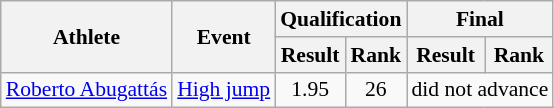<table class="wikitable" border="1" style="font-size:90%">
<tr>
<th rowspan=2>Athlete</th>
<th rowspan=2>Event</th>
<th colspan=2>Qualification</th>
<th colspan=2>Final</th>
</tr>
<tr>
<th>Result</th>
<th>Rank</th>
<th>Result</th>
<th>Rank</th>
</tr>
<tr>
<td><a href='#'>Roberto Abugattás</a></td>
<td rowspan=3><a href='#'>High jump</a></td>
<td align=center>1.95</td>
<td align=center>26</td>
<td align=center colspan=2>did not advance</td>
</tr>
</table>
